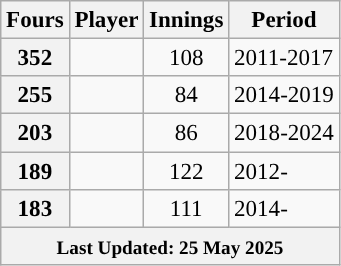<table class="wikitable" style="text-align:left;font-size:96%;">
<tr>
<th>Fours</th>
<th>Player</th>
<th>Innings</th>
<th>Period</th>
</tr>
<tr>
<th scope=row style=text-align:center;>352</th>
<td></td>
<td align=center>108</td>
<td>2011-2017</td>
</tr>
<tr>
<th scope=row style=text-align:center;>255</th>
<td></td>
<td align=center>84</td>
<td>2014-2019</td>
</tr>
<tr>
<th scope=row style=text-align:center;>203</th>
<td></td>
<td align=center>86</td>
<td>2018-2024</td>
</tr>
<tr>
<th scope=row style=text-align:center;>189</th>
<td></td>
<td align=center>122</td>
<td>2012-</td>
</tr>
<tr>
<th scope=row style=text-align:center;>183</th>
<td></td>
<td align=center>111</td>
<td>2014-</td>
</tr>
<tr>
<th colspan=6><small>Last Updated: 25 May 2025</small></th>
</tr>
</table>
